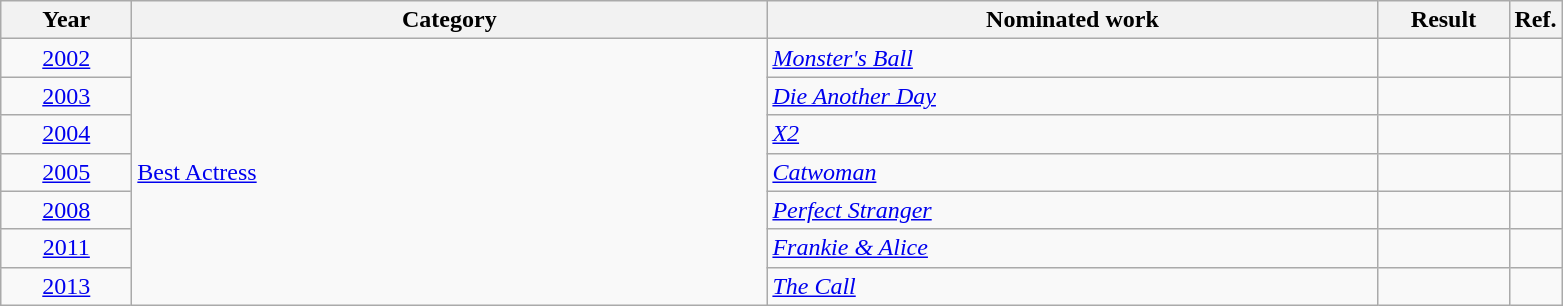<table class=wikitable>
<tr>
<th scope="col" style="width:5em;">Year</th>
<th scope="col" style="width:26em;">Category</th>
<th scope="col" style="width:25em;">Nominated work</th>
<th scope="col" style="width:5em;">Result</th>
<th>Ref.</th>
</tr>
<tr>
<td style="text-align:center;"><a href='#'>2002</a></td>
<td rowspan="7"><a href='#'>Best Actress</a></td>
<td><em><a href='#'>Monster's Ball</a></em></td>
<td></td>
<td style="text-align:center;"></td>
</tr>
<tr>
<td style="text-align:center;"><a href='#'>2003</a></td>
<td><em><a href='#'>Die Another Day</a></em></td>
<td></td>
<td style="text-align:center;"></td>
</tr>
<tr>
<td style="text-align:center;"><a href='#'>2004</a></td>
<td><em><a href='#'>X2</a></em></td>
<td></td>
<td style="text-align:center;"></td>
</tr>
<tr>
<td style="text-align:center;"><a href='#'>2005</a></td>
<td><em><a href='#'>Catwoman</a></em></td>
<td></td>
<td style="text-align:center;"></td>
</tr>
<tr>
<td style="text-align:center;"><a href='#'>2008</a></td>
<td><em><a href='#'>Perfect Stranger</a></em></td>
<td></td>
<td style="text-align:center;"></td>
</tr>
<tr>
<td style="text-align:center;"><a href='#'>2011</a></td>
<td><em><a href='#'>Frankie & Alice</a></em></td>
<td></td>
<td style="text-align:center;"></td>
</tr>
<tr>
<td style="text-align:center;"><a href='#'>2013</a></td>
<td><em><a href='#'>The Call</a></em></td>
<td></td>
<td style="text-align:center;"></td>
</tr>
</table>
